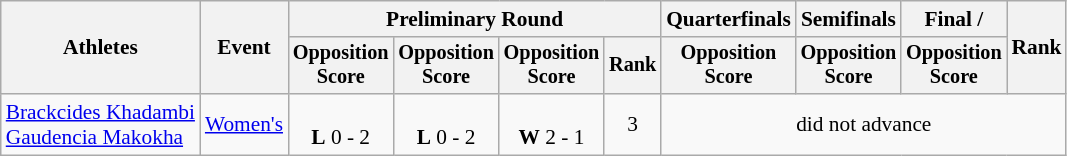<table class=wikitable style=font-size:89%;text-align:center>
<tr>
<th rowspan=2>Athletes</th>
<th rowspan=2>Event</th>
<th colspan=4>Preliminary Round</th>
<th>Quarterfinals</th>
<th>Semifinals</th>
<th>Final / </th>
<th rowspan=2>Rank</th>
</tr>
<tr style=font-size:95%>
<th>Opposition<br>Score</th>
<th>Opposition<br>Score</th>
<th>Opposition<br>Score</th>
<th>Rank</th>
<th>Opposition<br>Score</th>
<th>Opposition<br>Score</th>
<th>Opposition<br>Score</th>
</tr>
<tr align=center>
<td align=left><a href='#'>Brackcides Khadambi</a><br><a href='#'>Gaudencia Makokha</a></td>
<td align=left><a href='#'>Women's</a></td>
<td><br><strong>L</strong> 0 - 2</td>
<td><br><strong>L</strong> 0 - 2</td>
<td><br><strong>W</strong> 2 - 1</td>
<td>3</td>
<td colspan=4>did not advance</td>
</tr>
</table>
